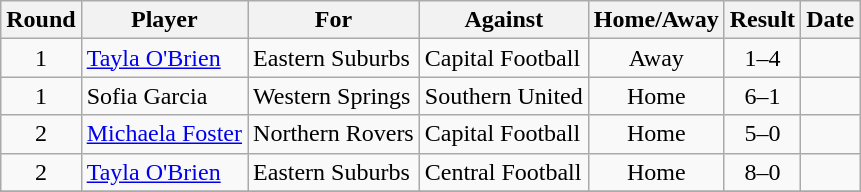<table class="wikitable">
<tr>
<th>Round</th>
<th>Player</th>
<th>For</th>
<th>Against</th>
<th>Home/Away</th>
<th style="text-align:center">Result</th>
<th>Date</th>
</tr>
<tr>
<td style="text-align:center">1</td>
<td><a href='#'>Tayla O'Brien</a></td>
<td>Eastern Suburbs</td>
<td>Capital Football</td>
<td style="text-align:center">Away</td>
<td style="text-align:center">1–4</td>
<td></td>
</tr>
<tr>
<td style="text-align:center">1</td>
<td>Sofia Garcia</td>
<td>Western Springs</td>
<td>Southern United</td>
<td style="text-align:center">Home</td>
<td style="text-align:center">6–1</td>
<td></td>
</tr>
<tr>
<td style="text-align:center">2</td>
<td><a href='#'>Michaela Foster</a></td>
<td>Northern Rovers</td>
<td>Capital Football</td>
<td style="text-align:center">Home</td>
<td style="text-align:center">5–0</td>
<td></td>
</tr>
<tr>
<td style="text-align:center">2</td>
<td><a href='#'>Tayla O'Brien</a></td>
<td>Eastern Suburbs</td>
<td>Central Football</td>
<td style="text-align:center">Home</td>
<td style="text-align:center">8–0</td>
<td></td>
</tr>
<tr>
</tr>
</table>
